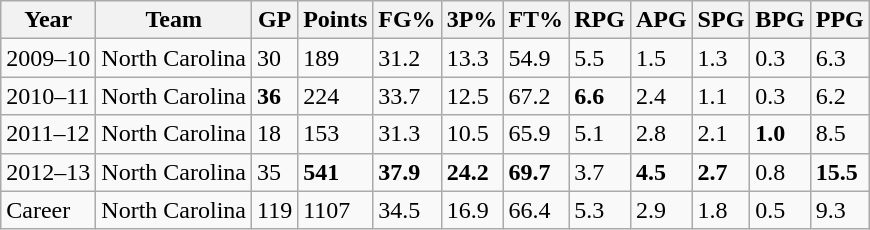<table class="wikitable">
<tr>
<th>Year</th>
<th>Team</th>
<th>GP</th>
<th>Points</th>
<th>FG%</th>
<th>3P%</th>
<th>FT%</th>
<th>RPG</th>
<th>APG</th>
<th>SPG</th>
<th>BPG</th>
<th>PPG</th>
</tr>
<tr>
<td>2009–10</td>
<td>North Carolina</td>
<td>30</td>
<td>189</td>
<td>31.2</td>
<td>13.3</td>
<td>54.9</td>
<td>5.5</td>
<td>1.5</td>
<td>1.3</td>
<td>0.3</td>
<td>6.3</td>
</tr>
<tr>
<td>2010–11</td>
<td>North Carolina</td>
<td><strong>36</strong></td>
<td>224</td>
<td>33.7</td>
<td>12.5</td>
<td>67.2</td>
<td><strong>6.6</strong></td>
<td>2.4</td>
<td>1.1</td>
<td>0.3</td>
<td>6.2</td>
</tr>
<tr>
<td>2011–12</td>
<td>North Carolina</td>
<td>18</td>
<td>153</td>
<td>31.3</td>
<td>10.5</td>
<td>65.9</td>
<td>5.1</td>
<td>2.8</td>
<td>2.1</td>
<td><strong>1.0</strong></td>
<td>8.5</td>
</tr>
<tr>
<td>2012–13</td>
<td>North Carolina</td>
<td>35</td>
<td><strong>541</strong></td>
<td><strong>37.9</strong></td>
<td><strong>24.2</strong></td>
<td><strong>69.7</strong></td>
<td>3.7</td>
<td><strong>4.5</strong></td>
<td><strong>2.7</strong></td>
<td>0.8</td>
<td><strong>15.5</strong></td>
</tr>
<tr>
<td>Career</td>
<td>North Carolina</td>
<td>119</td>
<td>1107</td>
<td>34.5</td>
<td>16.9</td>
<td>66.4</td>
<td>5.3</td>
<td>2.9</td>
<td>1.8</td>
<td>0.5</td>
<td>9.3</td>
</tr>
</table>
